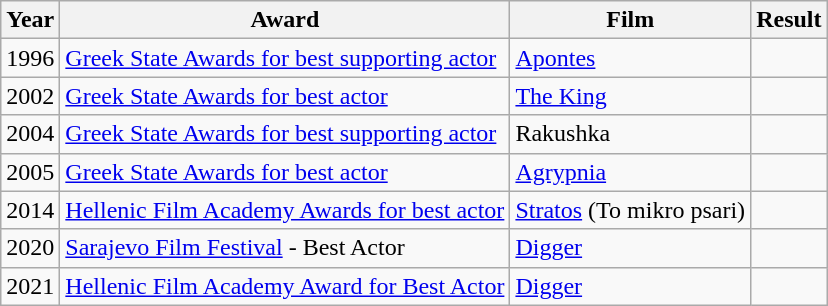<table class="wikitable sortable">
<tr>
<th>Year</th>
<th>Award</th>
<th>Film</th>
<th>Result</th>
</tr>
<tr>
<td>1996</td>
<td><a href='#'>Greek State Awards for best supporting actor</a></td>
<td><a href='#'>Apontes</a></td>
<td></td>
</tr>
<tr>
<td>2002</td>
<td><a href='#'>Greek State Awards for best actor</a></td>
<td><a href='#'>The King</a></td>
<td></td>
</tr>
<tr>
<td>2004</td>
<td><a href='#'>Greek State Awards for best supporting actor</a></td>
<td>Rakushka</td>
<td></td>
</tr>
<tr>
<td>2005</td>
<td><a href='#'>Greek State Awards for best actor</a></td>
<td><a href='#'>Agrypnia</a></td>
<td></td>
</tr>
<tr>
<td>2014</td>
<td><a href='#'>Hellenic Film Academy Awards for best actor</a></td>
<td><a href='#'>Stratos</a> (To mikro psari)</td>
<td></td>
</tr>
<tr>
<td>2020</td>
<td><a href='#'>Sarajevo Film Festival</a> - Best Actor</td>
<td><a href='#'>Digger</a></td>
<td></td>
</tr>
<tr>
<td>2021</td>
<td><a href='#'>Hellenic Film Academy Award for Best Actor</a></td>
<td><a href='#'>Digger</a></td>
<td></td>
</tr>
</table>
